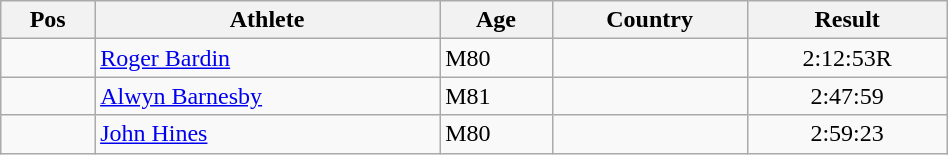<table class="wikitable"  style="text-align:center; width:50%;">
<tr>
<th>Pos</th>
<th>Athlete</th>
<th>Age</th>
<th>Country</th>
<th>Result</th>
</tr>
<tr>
<td align=center></td>
<td align=left><a href='#'>Roger Bardin</a></td>
<td align=left>M80</td>
<td align=left></td>
<td>2:12:53R</td>
</tr>
<tr>
<td align=center></td>
<td align=left><a href='#'>Alwyn Barnesby</a></td>
<td align=left>M81</td>
<td align=left></td>
<td>2:47:59</td>
</tr>
<tr>
<td align=center></td>
<td align=left><a href='#'>John Hines</a></td>
<td align=left>M80</td>
<td align=left></td>
<td>2:59:23</td>
</tr>
</table>
